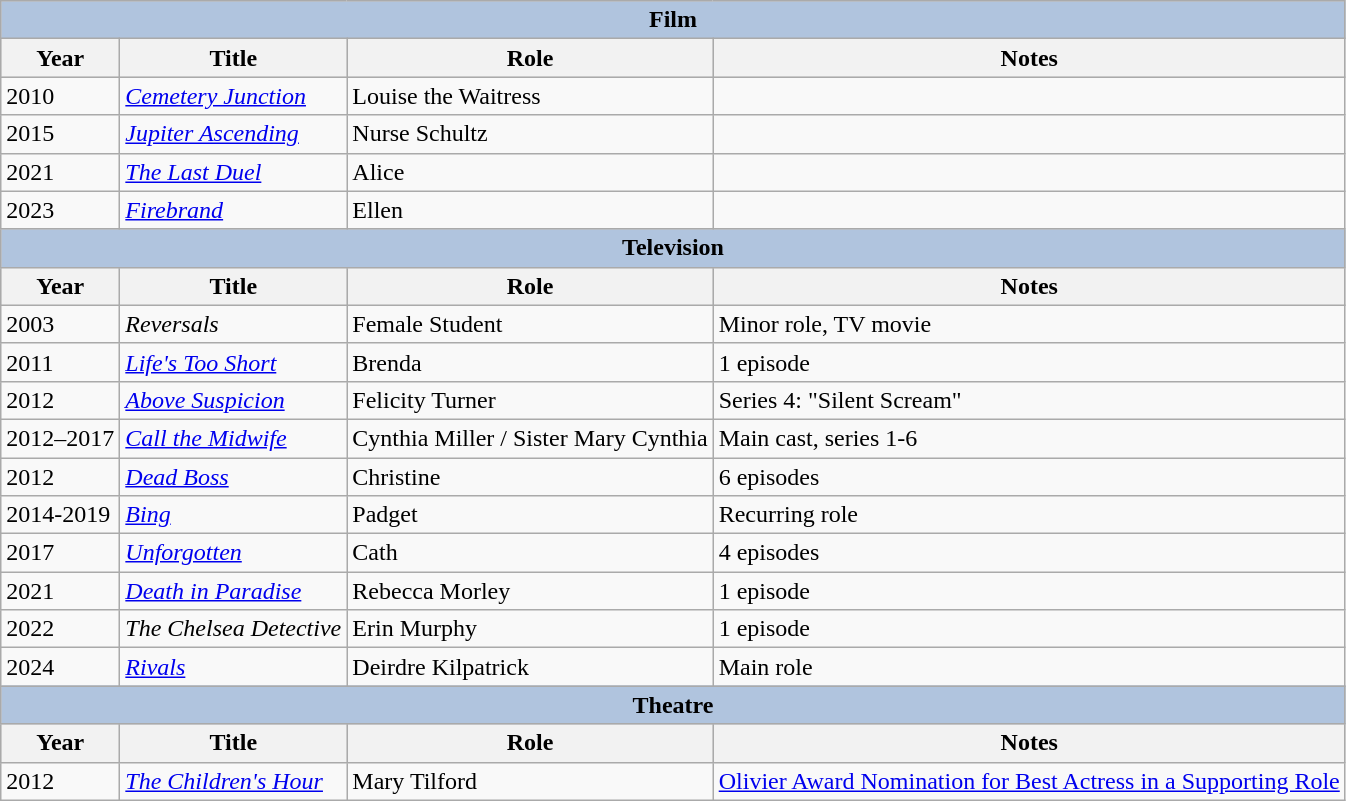<table class="wikitable" border="1">
<tr style="background:#ccc; text-align:center;">
<th colspan="4" style="background: LightSteelBlue;">Film</th>
</tr>
<tr style="background:#ccc; text-align:center;">
<th><strong>Year</strong></th>
<th>Title</th>
<th>Role</th>
<th>Notes</th>
</tr>
<tr>
<td>2010</td>
<td><em><a href='#'>Cemetery Junction</a></em></td>
<td>Louise the Waitress</td>
<td></td>
</tr>
<tr>
<td>2015</td>
<td><em><a href='#'>Jupiter Ascending</a></em></td>
<td>Nurse Schultz</td>
<td></td>
</tr>
<tr>
<td>2021</td>
<td><em><a href='#'>The Last Duel</a></em></td>
<td>Alice</td>
<td></td>
</tr>
<tr>
<td>2023</td>
<td><em><a href='#'>Firebrand</a></em></td>
<td>Ellen</td>
<td></td>
</tr>
<tr style="background:#ccc; text-align:center;">
<th colspan="4" style="background: LightSteelBlue;">Television</th>
</tr>
<tr style="background:#ccc; text-align:center;">
<th>Year</th>
<th>Title</th>
<th>Role</th>
<th>Notes</th>
</tr>
<tr>
<td>2003</td>
<td><em>Reversals</em></td>
<td>Female Student</td>
<td>Minor role, TV movie</td>
</tr>
<tr>
<td>2011</td>
<td><em><a href='#'>Life's Too Short</a></em></td>
<td>Brenda</td>
<td>1 episode</td>
</tr>
<tr>
<td>2012</td>
<td><em><a href='#'>Above Suspicion</a></em></td>
<td>Felicity Turner</td>
<td>Series 4: "Silent Scream"</td>
</tr>
<tr>
<td>2012–2017</td>
<td><em><a href='#'>Call the Midwife</a></em></td>
<td>Cynthia Miller / Sister Mary Cynthia</td>
<td>Main cast, series 1-6</td>
</tr>
<tr>
<td>2012</td>
<td><em><a href='#'>Dead Boss</a></em></td>
<td>Christine</td>
<td>6 episodes</td>
</tr>
<tr>
<td>2014-2019</td>
<td><em><a href='#'>Bing</a></em></td>
<td>Padget</td>
<td>Recurring role</td>
</tr>
<tr>
<td>2017</td>
<td><em><a href='#'>Unforgotten</a></em></td>
<td>Cath</td>
<td>4 episodes</td>
</tr>
<tr>
<td>2021</td>
<td><em><a href='#'>Death in Paradise</a></em></td>
<td>Rebecca Morley</td>
<td>1 episode</td>
</tr>
<tr>
<td>2022</td>
<td><em>The Chelsea Detective</em></td>
<td>Erin Murphy</td>
<td>1 episode</td>
</tr>
<tr>
<td>2024</td>
<td><em><a href='#'>Rivals</a></em></td>
<td>Deirdre Kilpatrick</td>
<td>Main role</td>
</tr>
<tr style="background:#ccc; text-align:center;">
<th colspan="4" style="background: LightSteelBlue;">Theatre</th>
</tr>
<tr style="background:#ccc; text-align:center;">
<th>Year</th>
<th>Title</th>
<th>Role</th>
<th>Notes</th>
</tr>
<tr>
<td>2012</td>
<td><em><a href='#'>The Children's Hour</a></em></td>
<td>Mary Tilford</td>
<td><a href='#'>Olivier Award Nomination for Best Actress in a Supporting Role</a></td>
</tr>
</table>
